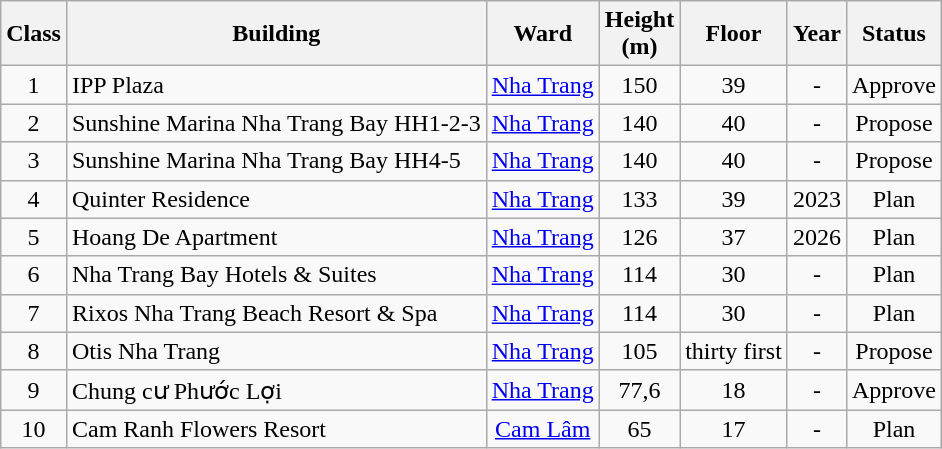<table class="wikitable sortable" style="text-align:center">
<tr>
<th>Class</th>
<th>Building</th>
<th>Ward</th>
<th>Height<br>(m)</th>
<th>Floor</th>
<th>Year</th>
<th>Status</th>
</tr>
<tr>
<td>1</td>
<td align="left">IPP Plaza</td>
<td><a href='#'>Nha Trang</a></td>
<td>150</td>
<td>39</td>
<td>-</td>
<td>Approve</td>
</tr>
<tr>
<td>2</td>
<td aligh="left">Sunshine Marina Nha Trang Bay HH1-2-3</td>
<td><a href='#'>Nha Trang</a></td>
<td>140</td>
<td>40</td>
<td>-</td>
<td>Propose</td>
</tr>
<tr>
<td>3</td>
<td align="left">Sunshine Marina Nha Trang Bay HH4-5</td>
<td><a href='#'>Nha Trang</a></td>
<td>140</td>
<td>40</td>
<td>-</td>
<td>Propose</td>
</tr>
<tr>
<td>4</td>
<td align="left">Quinter Residence</td>
<td><a href='#'>Nha Trang</a></td>
<td>133</td>
<td>39</td>
<td>2023</td>
<td>Plan</td>
</tr>
<tr>
<td>5</td>
<td align="left">Hoang De Apartment</td>
<td><a href='#'>Nha Trang</a></td>
<td>126</td>
<td>37</td>
<td>2026</td>
<td>Plan</td>
</tr>
<tr>
<td>6</td>
<td align="left">Nha Trang Bay Hotels & Suites</td>
<td><a href='#'>Nha Trang</a></td>
<td>114</td>
<td>30</td>
<td>-</td>
<td>Plan</td>
</tr>
<tr>
<td>7</td>
<td align="left">Rixos Nha Trang Beach Resort & Spa</td>
<td><a href='#'>Nha Trang</a></td>
<td>114</td>
<td>30</td>
<td>-</td>
<td>Plan</td>
</tr>
<tr>
<td>8</td>
<td align="left">Otis Nha Trang</td>
<td><a href='#'>Nha Trang</a></td>
<td>105</td>
<td>thirty first</td>
<td>-</td>
<td>Propose</td>
</tr>
<tr>
<td>9</td>
<td align="left">Chung cư Phước Lợi</td>
<td><a href='#'>Nha Trang</a></td>
<td>77,6</td>
<td>18</td>
<td>-</td>
<td>Approve</td>
</tr>
<tr>
<td>10</td>
<td align="left">Cam Ranh Flowers Resort</td>
<td><a href='#'>Cam Lâm</a></td>
<td>65</td>
<td>17</td>
<td>-</td>
<td>Plan</td>
</tr>
</table>
